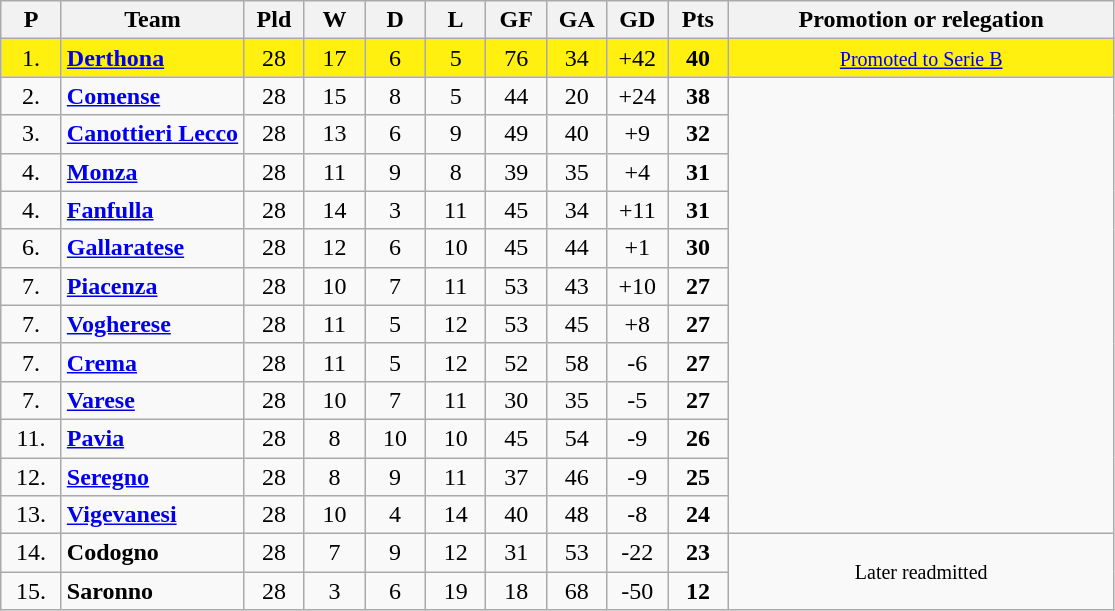<table class="wikitable sortable" style="text-align: center;">
<tr>
<th width=33>P<br></th>
<th>Team<br></th>
<th width=33>Pld<br></th>
<th width=33>W<br></th>
<th width=33>D<br></th>
<th width=33>L<br></th>
<th width=33>GF<br></th>
<th width=33>GA<br></th>
<th width=33>GD<br></th>
<th width=33>Pts<br></th>
<th class="unsortable" width=250>Promotion or relegation<br></th>
</tr>
<tr style="background:#fff010;">
<td>1.</td>
<td align="left"><strong><a href='#'>Derthona</a></strong></td>
<td>28</td>
<td>17</td>
<td>6</td>
<td>5</td>
<td>76</td>
<td>34</td>
<td>+42</td>
<td><strong>40</strong></td>
<td><small><a href='#'>Promoted to Serie B</a></small></td>
</tr>
<tr>
<td>2.</td>
<td align="left"><strong><a href='#'>Comense</a></strong></td>
<td>28</td>
<td>15</td>
<td>8</td>
<td>5</td>
<td>44</td>
<td>20</td>
<td>+24</td>
<td><strong>38</strong></td>
</tr>
<tr>
<td>3.</td>
<td align="left"><strong><a href='#'>Canottieri Lecco</a></strong></td>
<td>28</td>
<td>13</td>
<td>6</td>
<td>9</td>
<td>49</td>
<td>40</td>
<td>+9</td>
<td><strong>32</strong></td>
</tr>
<tr>
<td>4.</td>
<td align="left"><strong><a href='#'>Monza</a></strong></td>
<td>28</td>
<td>11</td>
<td>9</td>
<td>8</td>
<td>39</td>
<td>35</td>
<td>+4</td>
<td><strong>31</strong></td>
</tr>
<tr>
<td>4.</td>
<td align="left"><strong><a href='#'>Fanfulla</a></strong></td>
<td>28</td>
<td>14</td>
<td>3</td>
<td>11</td>
<td>45</td>
<td>34</td>
<td>+11</td>
<td><strong>31</strong></td>
</tr>
<tr>
<td>6.</td>
<td align="left"><strong><a href='#'>Gallaratese</a></strong></td>
<td>28</td>
<td>12</td>
<td>6</td>
<td>10</td>
<td>45</td>
<td>44</td>
<td>+1</td>
<td><strong>30</strong></td>
</tr>
<tr>
<td>7.</td>
<td align="left"><strong><a href='#'>Piacenza</a></strong></td>
<td>28</td>
<td>10</td>
<td>7</td>
<td>11</td>
<td>53</td>
<td>43</td>
<td>+10</td>
<td><strong>27</strong></td>
</tr>
<tr>
<td>7.</td>
<td align="left"><strong><a href='#'>Vogherese</a></strong></td>
<td>28</td>
<td>11</td>
<td>5</td>
<td>12</td>
<td>53</td>
<td>45</td>
<td>+8</td>
<td><strong>27</strong></td>
</tr>
<tr>
<td>7.</td>
<td align="left"><strong><a href='#'>Crema</a></strong></td>
<td>28</td>
<td>11</td>
<td>5</td>
<td>12</td>
<td>52</td>
<td>58</td>
<td>-6</td>
<td><strong>27</strong></td>
</tr>
<tr>
<td>7.</td>
<td align="left"><strong><a href='#'>Varese</a></strong></td>
<td>28</td>
<td>10</td>
<td>7</td>
<td>11</td>
<td>30</td>
<td>35</td>
<td>-5</td>
<td><strong>27</strong></td>
</tr>
<tr>
<td>11.</td>
<td align="left"><strong><a href='#'>Pavia</a></strong></td>
<td>28</td>
<td>8</td>
<td>10</td>
<td>10</td>
<td>45</td>
<td>54</td>
<td>-9</td>
<td><strong>26</strong></td>
</tr>
<tr>
<td>12.</td>
<td align="left"><strong><a href='#'>Seregno</a></strong></td>
<td>28</td>
<td>8</td>
<td>9</td>
<td>11</td>
<td>37</td>
<td>46</td>
<td>-9</td>
<td><strong>25</strong></td>
</tr>
<tr>
<td>13.</td>
<td align="left"><strong><a href='#'>Vigevanesi</a></strong></td>
<td>28</td>
<td>10</td>
<td>4</td>
<td>14</td>
<td>40</td>
<td>48</td>
<td>-8</td>
<td><strong>24</strong></td>
</tr>
<tr>
<td>14.</td>
<td align="left"><strong>Codogno</strong></td>
<td>28</td>
<td>7</td>
<td>9</td>
<td>12</td>
<td>31</td>
<td>53</td>
<td>-22</td>
<td><strong>23</strong></td>
<td rowspan="2"><small>Later readmitted</small></td>
</tr>
<tr>
<td>15.</td>
<td align="left"><strong>Saronno</strong></td>
<td>28</td>
<td>3</td>
<td>6</td>
<td>19</td>
<td>18</td>
<td>68</td>
<td>-50</td>
<td><strong>12</strong></td>
</tr>
</table>
